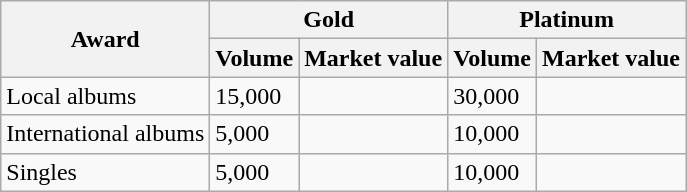<table class="wikitable" border="1">
<tr>
<th rowspan=2>Award</th>
<th colspan="2">Gold</th>
<th colspan="2">Platinum</th>
</tr>
<tr>
<th>Volume</th>
<th>Market value</th>
<th>Volume</th>
<th>Market value</th>
</tr>
<tr>
<td>Local albums</td>
<td>15,000</td>
<td></td>
<td>30,000</td>
<td></td>
</tr>
<tr>
<td>International albums</td>
<td>5,000</td>
<td></td>
<td>10,000</td>
<td></td>
</tr>
<tr>
<td>Singles</td>
<td>5,000</td>
<td></td>
<td>10,000</td>
<td></td>
</tr>
</table>
